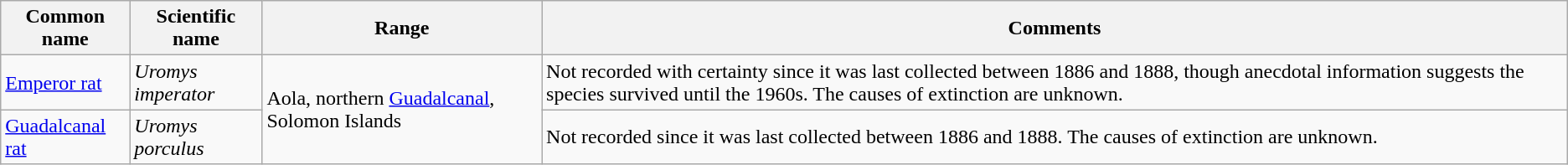<table class="wikitable sortable">
<tr>
<th>Common name</th>
<th>Scientific name</th>
<th>Range</th>
<th class="unsortable">Comments</th>
</tr>
<tr>
<td><a href='#'>Emperor rat</a></td>
<td><em>Uromys imperator</em></td>
<td rowspan="2">Aola, northern <a href='#'>Guadalcanal</a>, Solomon Islands</td>
<td>Not recorded with certainty since it was last collected between 1886 and 1888, though anecdotal information suggests the species survived until the 1960s. The causes of extinction are unknown.</td>
</tr>
<tr>
<td><a href='#'>Guadalcanal rat</a></td>
<td><em>Uromys porculus</em></td>
<td>Not recorded since it was last collected between 1886 and 1888. The causes of extinction are unknown.</td>
</tr>
</table>
